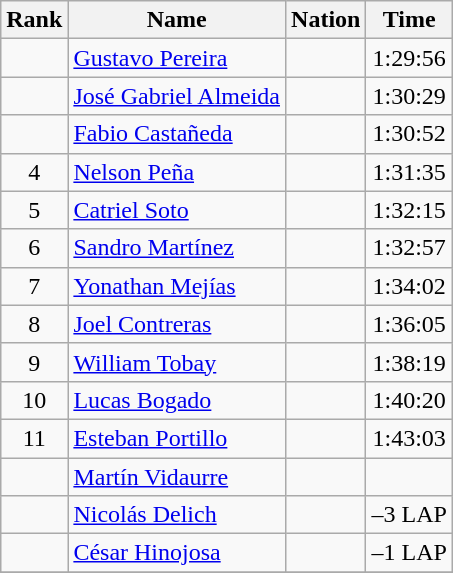<table class="wikitable" style="text-align:center">
<tr>
<th>Rank</th>
<th>Name</th>
<th>Nation</th>
<th>Time</th>
</tr>
<tr>
<td></td>
<td align=left><a href='#'>Gustavo Pereira</a></td>
<td align=left></td>
<td>1:29:56</td>
</tr>
<tr>
<td></td>
<td align=left><a href='#'>José Gabriel Almeida</a></td>
<td align=left></td>
<td>1:30:29</td>
</tr>
<tr>
<td></td>
<td align=left><a href='#'>Fabio Castañeda</a></td>
<td align=left></td>
<td>1:30:52</td>
</tr>
<tr>
<td>4</td>
<td align=left><a href='#'>Nelson Peña</a></td>
<td align=left></td>
<td>1:31:35</td>
</tr>
<tr>
<td>5</td>
<td align=left><a href='#'>Catriel Soto</a></td>
<td align=left></td>
<td>1:32:15</td>
</tr>
<tr>
<td>6</td>
<td align=left><a href='#'>Sandro Martínez</a></td>
<td align=left></td>
<td>1:32:57</td>
</tr>
<tr>
<td>7</td>
<td align=left><a href='#'>Yonathan Mejías</a></td>
<td align=left></td>
<td>1:34:02</td>
</tr>
<tr>
<td>8</td>
<td align=left><a href='#'>Joel Contreras</a></td>
<td align=left></td>
<td>1:36:05</td>
</tr>
<tr>
<td>9</td>
<td align=left><a href='#'>William Tobay</a></td>
<td align=left></td>
<td>1:38:19</td>
</tr>
<tr>
<td>10</td>
<td align=left><a href='#'>Lucas Bogado</a></td>
<td align=left></td>
<td>1:40:20</td>
</tr>
<tr>
<td>11</td>
<td align=left><a href='#'>Esteban Portillo</a></td>
<td align=left></td>
<td>1:43:03</td>
</tr>
<tr>
<td></td>
<td align=left><a href='#'>Martín Vidaurre</a></td>
<td align=left></td>
<td></td>
</tr>
<tr>
<td></td>
<td align=left><a href='#'>Nicolás Delich</a></td>
<td align=left></td>
<td>–3 LAP</td>
</tr>
<tr>
<td></td>
<td align=left><a href='#'>César Hinojosa</a></td>
<td align=left></td>
<td>–1 LAP</td>
</tr>
<tr>
</tr>
</table>
